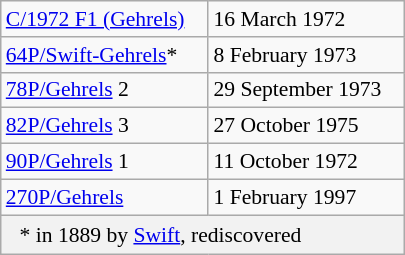<table class="wikitable floatright" style="font-size: 0.9em; width: 270px;">
<tr>
<td><a href='#'>C/1972 F1 (Gehrels)</a></td>
<td>16 March 1972</td>
</tr>
<tr>
<td><a href='#'>64P/Swift-Gehrels</a>*</td>
<td>8 February 1973</td>
</tr>
<tr>
<td><a href='#'>78P/Gehrels</a> 2</td>
<td>29 September 1973</td>
</tr>
<tr>
<td><a href='#'>82P/Gehrels</a> 3</td>
<td>27 October 1975</td>
</tr>
<tr>
<td><a href='#'>90P/Gehrels</a> 1</td>
<td>11 October 1972</td>
</tr>
<tr>
<td><a href='#'>270P/Gehrels</a></td>
<td>1 February 1997</td>
</tr>
<tr>
<th colspan=2 style="font-weight: normal; text-align: left; padding: 4px 12px;">* in 1889 by <a href='#'>Swift</a>, rediscovered</th>
</tr>
</table>
